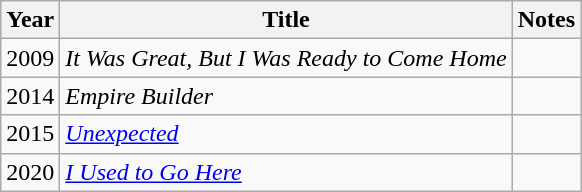<table class="wikitable sortable">
<tr>
<th>Year</th>
<th>Title</th>
<th class="unsortable">Notes</th>
</tr>
<tr>
<td>2009</td>
<td><em>It Was Great, But I Was Ready to Come Home</em></td>
<td></td>
</tr>
<tr>
<td>2014</td>
<td><em>Empire Builder</em></td>
<td></td>
</tr>
<tr>
<td>2015</td>
<td><em><a href='#'>Unexpected</a></em></td>
<td></td>
</tr>
<tr>
<td>2020</td>
<td><em><a href='#'>I Used to Go Here</a></em></td>
<td></td>
</tr>
</table>
